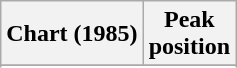<table class="wikitable sortable plainrowheaders" style="text-align:center">
<tr>
<th scope="col">Chart (1985)</th>
<th scope="col">Peak<br>position</th>
</tr>
<tr>
</tr>
<tr>
</tr>
<tr>
</tr>
<tr>
</tr>
<tr>
</tr>
<tr>
</tr>
<tr>
</tr>
</table>
